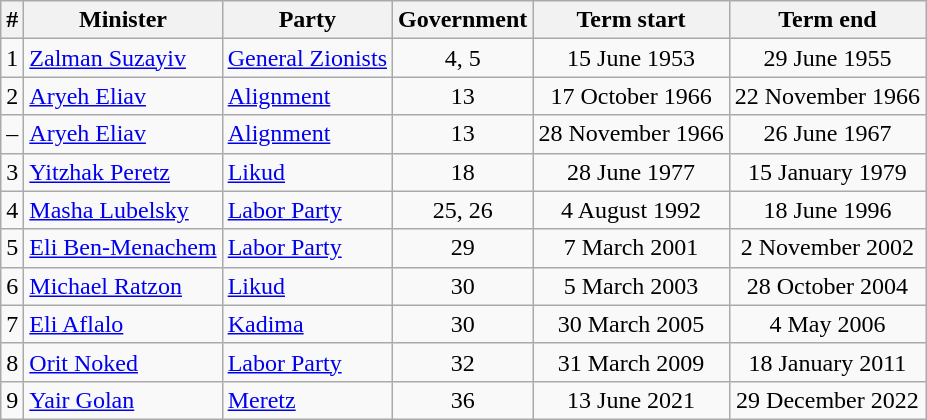<table class=wikitable style=text-align:center>
<tr>
<th>#</th>
<th>Minister</th>
<th>Party</th>
<th>Government</th>
<th>Term start</th>
<th>Term end</th>
</tr>
<tr>
<td>1</td>
<td align=left><a href='#'>Zalman Suzayiv</a></td>
<td align=left><a href='#'>General Zionists</a></td>
<td>4, 5</td>
<td>15 June 1953</td>
<td>29 June 1955</td>
</tr>
<tr>
<td>2</td>
<td align=left><a href='#'>Aryeh Eliav</a></td>
<td align=left><a href='#'>Alignment</a></td>
<td>13</td>
<td>17 October 1966</td>
<td>22 November 1966</td>
</tr>
<tr>
<td>–</td>
<td align=left><a href='#'>Aryeh Eliav</a></td>
<td align=left><a href='#'>Alignment</a></td>
<td>13</td>
<td>28 November 1966</td>
<td>26 June 1967</td>
</tr>
<tr>
<td>3</td>
<td align=left><a href='#'>Yitzhak Peretz</a></td>
<td align=left><a href='#'>Likud</a></td>
<td>18</td>
<td>28 June 1977</td>
<td>15 January 1979</td>
</tr>
<tr>
<td>4</td>
<td align=left><a href='#'>Masha Lubelsky</a></td>
<td align=left><a href='#'>Labor Party</a></td>
<td>25, 26</td>
<td>4 August 1992</td>
<td>18 June 1996</td>
</tr>
<tr>
<td>5</td>
<td align=left><a href='#'>Eli Ben-Menachem</a></td>
<td align=left><a href='#'>Labor Party</a></td>
<td>29</td>
<td>7 March 2001</td>
<td>2 November 2002</td>
</tr>
<tr>
<td>6</td>
<td align=left><a href='#'>Michael Ratzon</a></td>
<td align=left><a href='#'>Likud</a></td>
<td>30</td>
<td>5 March 2003</td>
<td>28 October 2004</td>
</tr>
<tr>
<td>7</td>
<td align=left><a href='#'>Eli Aflalo</a></td>
<td align=left><a href='#'>Kadima</a></td>
<td>30</td>
<td>30 March 2005</td>
<td>4 May 2006</td>
</tr>
<tr>
<td>8</td>
<td align=left><a href='#'>Orit Noked</a></td>
<td align=left><a href='#'>Labor Party</a></td>
<td>32</td>
<td>31 March 2009</td>
<td>18 January 2011</td>
</tr>
<tr>
<td>9</td>
<td align=left><a href='#'>Yair Golan</a></td>
<td align=left><a href='#'>Meretz</a></td>
<td>36</td>
<td>13 June 2021</td>
<td>29 December 2022</td>
</tr>
</table>
